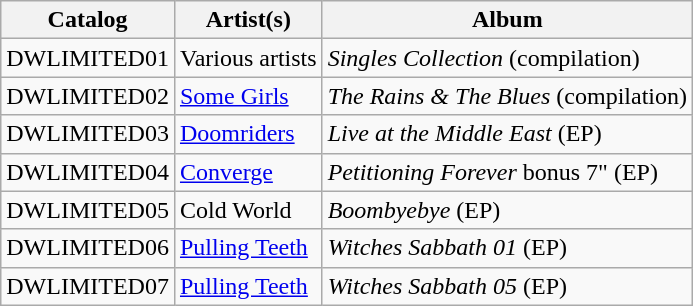<table class="wikitable">
<tr>
<th>Catalog</th>
<th>Artist(s)</th>
<th>Album</th>
</tr>
<tr>
<td>DWLIMITED01</td>
<td>Various artists</td>
<td><em>Singles Collection</em> (compilation)</td>
</tr>
<tr>
<td>DWLIMITED02</td>
<td><a href='#'>Some Girls</a></td>
<td><em>The Rains & The Blues</em> (compilation)</td>
</tr>
<tr>
<td>DWLIMITED03</td>
<td><a href='#'>Doomriders</a></td>
<td><em>Live at the Middle East</em> (EP)</td>
</tr>
<tr>
<td>DWLIMITED04</td>
<td><a href='#'>Converge</a></td>
<td><em>Petitioning Forever</em> bonus 7" (EP)</td>
</tr>
<tr>
<td>DWLIMITED05</td>
<td>Cold World</td>
<td><em>Boombyebye</em> (EP)</td>
</tr>
<tr>
<td>DWLIMITED06</td>
<td><a href='#'>Pulling Teeth</a></td>
<td><em>Witches Sabbath 01</em> (EP)</td>
</tr>
<tr>
<td>DWLIMITED07</td>
<td><a href='#'>Pulling Teeth</a></td>
<td><em>Witches Sabbath 05</em> (EP)</td>
</tr>
</table>
